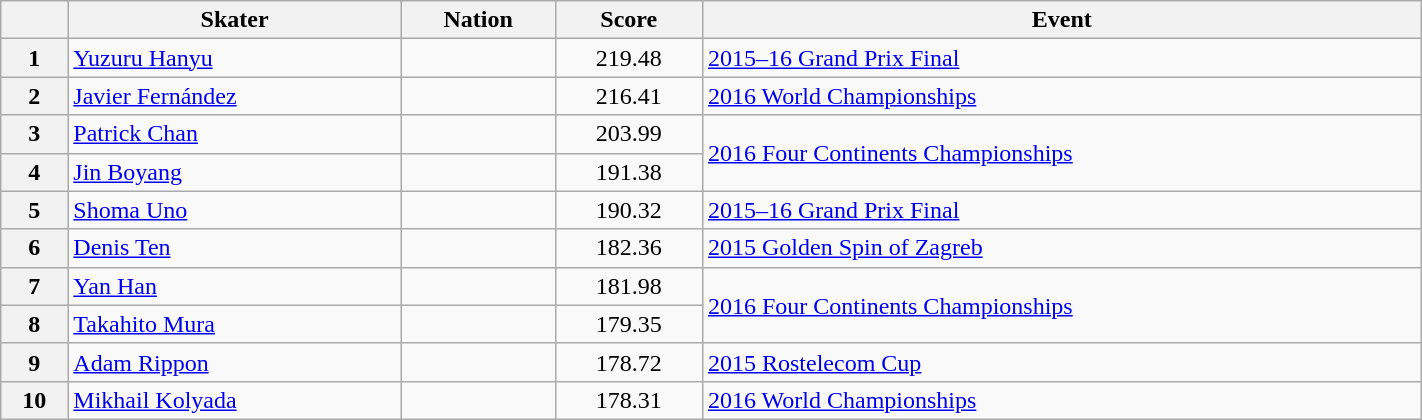<table class="wikitable sortable" style="text-align:left; width:75%">
<tr>
<th scope="col"></th>
<th scope="col">Skater</th>
<th scope="col">Nation</th>
<th scope="col">Score</th>
<th scope="col">Event</th>
</tr>
<tr>
<th scope="row">1</th>
<td><a href='#'>Yuzuru Hanyu</a></td>
<td></td>
<td style="text-align:center;">219.48</td>
<td><a href='#'>2015–16 Grand Prix Final</a></td>
</tr>
<tr>
<th scope="row">2</th>
<td><a href='#'>Javier Fernández</a></td>
<td></td>
<td style="text-align:center;">216.41</td>
<td><a href='#'>2016 World Championships</a></td>
</tr>
<tr>
<th scope="row">3</th>
<td><a href='#'>Patrick Chan</a></td>
<td></td>
<td style="text-align:center;">203.99</td>
<td rowspan="2"><a href='#'>2016 Four Continents Championships</a></td>
</tr>
<tr>
<th scope="row">4</th>
<td><a href='#'>Jin Boyang</a></td>
<td></td>
<td style="text-align:center;">191.38</td>
</tr>
<tr>
<th scope="row">5</th>
<td><a href='#'>Shoma Uno</a></td>
<td></td>
<td style="text-align:center;">190.32</td>
<td><a href='#'>2015–16 Grand Prix Final</a></td>
</tr>
<tr>
<th scope="row">6</th>
<td><a href='#'>Denis Ten</a></td>
<td></td>
<td style="text-align:center;">182.36</td>
<td><a href='#'>2015 Golden Spin of Zagreb</a></td>
</tr>
<tr>
<th scope="row">7</th>
<td><a href='#'>Yan Han</a></td>
<td></td>
<td style="text-align:center;">181.98</td>
<td rowspan="2"><a href='#'>2016 Four Continents Championships</a></td>
</tr>
<tr>
<th scope="row">8</th>
<td><a href='#'>Takahito Mura</a></td>
<td></td>
<td style="text-align:center;">179.35</td>
</tr>
<tr>
<th scope="row">9</th>
<td><a href='#'>Adam Rippon</a></td>
<td></td>
<td style="text-align:center;">178.72</td>
<td><a href='#'>2015 Rostelecom Cup</a></td>
</tr>
<tr>
<th scope="row">10</th>
<td><a href='#'>Mikhail Kolyada</a></td>
<td></td>
<td style="text-align:center;">178.31</td>
<td><a href='#'>2016 World Championships</a></td>
</tr>
</table>
